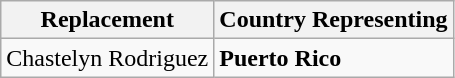<table class="wikitable">
<tr>
<th>Replacement</th>
<th>Country Representing</th>
</tr>
<tr>
<td>Chastelyn Rodriguez</td>
<td><strong>Puerto Rico</strong></td>
</tr>
</table>
